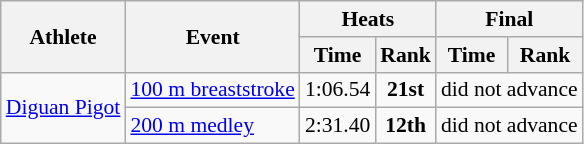<table class=wikitable style="font-size:90%">
<tr>
<th rowspan="2">Athlete</th>
<th rowspan="2">Event</th>
<th colspan="2">Heats</th>
<th colspan="2">Final</th>
</tr>
<tr>
<th>Time</th>
<th>Rank</th>
<th>Time</th>
<th>Rank</th>
</tr>
<tr>
<td rowspan="2"><a href='#'>Diguan Pigot</a></td>
<td><a href='#'>100 m breaststroke</a></td>
<td align=center>1:06.54</td>
<td align=center><strong>21st</strong></td>
<td align=center colspan=2>did not advance</td>
</tr>
<tr>
<td><a href='#'>200 m medley</a></td>
<td align=center>2:31.40</td>
<td align=center><strong>12th</strong></td>
<td align=center colspan=2>did not advance</td>
</tr>
</table>
